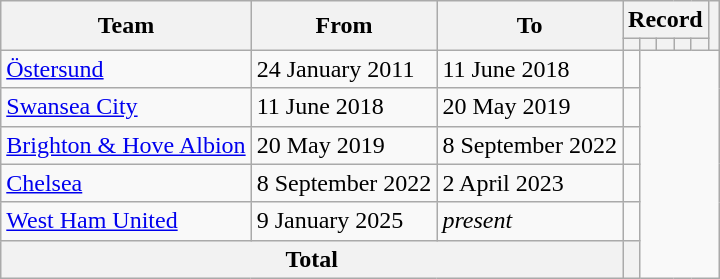<table class="wikitable" style="text-align: center;">
<tr>
<th rowspan="2">Team</th>
<th rowspan="2">From</th>
<th rowspan="2">To</th>
<th colspan="5">Record</th>
<th rowspan="2"></th>
</tr>
<tr>
<th></th>
<th></th>
<th></th>
<th></th>
<th></th>
</tr>
<tr>
<td align="left"><a href='#'>Östersund</a></td>
<td align="left">24 January 2011</td>
<td align="left">11 June 2018<br></td>
<td></td>
</tr>
<tr>
<td align="left"><a href='#'>Swansea City</a></td>
<td align="left">11 June 2018</td>
<td align="left">20 May 2019<br></td>
<td></td>
</tr>
<tr>
<td align=left><a href='#'>Brighton & Hove Albion</a></td>
<td align=left>20 May 2019</td>
<td align=left>8 September 2022<br></td>
<td></td>
</tr>
<tr>
<td align=left><a href='#'>Chelsea</a></td>
<td align=left>8 September 2022</td>
<td align=left>2 April 2023<br></td>
<td></td>
</tr>
<tr>
<td align=left><a href='#'>West Ham United</a></td>
<td align=left>9 January 2025</td>
<td align=left><em>present</em><br></td>
<td></td>
</tr>
<tr>
<th colspan="3">Total<br></th>
<th></th>
</tr>
</table>
